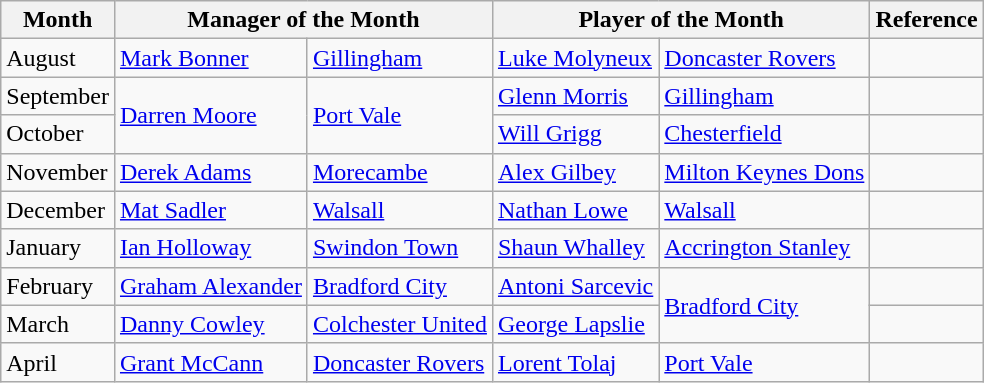<table class="wikitable">
<tr>
<th rowspan="1">Month</th>
<th colspan="2">Manager of the Month</th>
<th colspan="2">Player of the Month</th>
<th rowspan="1">Reference</th>
</tr>
<tr>
<td>August</td>
<td> <a href='#'>Mark Bonner</a></td>
<td><a href='#'>Gillingham</a></td>
<td> <a href='#'>Luke Molyneux</a></td>
<td><a href='#'>Doncaster Rovers</a></td>
<td></td>
</tr>
<tr>
<td>September</td>
<td rowspan="2"> <a href='#'>Darren Moore</a></td>
<td rowspan="2"><a href='#'>Port Vale</a></td>
<td> <a href='#'>Glenn Morris</a></td>
<td><a href='#'>Gillingham</a></td>
<td></td>
</tr>
<tr>
<td>October</td>
<td> <a href='#'>Will Grigg</a></td>
<td><a href='#'>Chesterfield</a></td>
<td></td>
</tr>
<tr>
<td>November</td>
<td> <a href='#'>Derek Adams</a></td>
<td><a href='#'>Morecambe</a></td>
<td> <a href='#'>Alex Gilbey</a></td>
<td><a href='#'>Milton Keynes Dons</a></td>
<td></td>
</tr>
<tr>
<td>December</td>
<td> <a href='#'>Mat Sadler</a></td>
<td><a href='#'>Walsall</a></td>
<td> <a href='#'>Nathan Lowe</a></td>
<td><a href='#'>Walsall</a></td>
<td></td>
</tr>
<tr>
<td>January</td>
<td> <a href='#'>Ian Holloway</a></td>
<td><a href='#'>Swindon Town</a></td>
<td> <a href='#'>Shaun Whalley</a></td>
<td><a href='#'>Accrington Stanley</a></td>
<td></td>
</tr>
<tr>
<td>February</td>
<td> <a href='#'>Graham Alexander</a></td>
<td><a href='#'>Bradford City</a></td>
<td> <a href='#'>Antoni Sarcevic</a></td>
<td rowspan="2"><a href='#'>Bradford City</a></td>
<td></td>
</tr>
<tr>
<td>March</td>
<td> <a href='#'>Danny Cowley</a></td>
<td><a href='#'>Colchester United</a></td>
<td> <a href='#'>George Lapslie</a></td>
<td></td>
</tr>
<tr>
<td>April</td>
<td> <a href='#'>Grant McCann</a></td>
<td><a href='#'>Doncaster Rovers</a></td>
<td> <a href='#'>Lorent Tolaj</a></td>
<td><a href='#'>Port Vale</a></td>
<td></td>
</tr>
</table>
